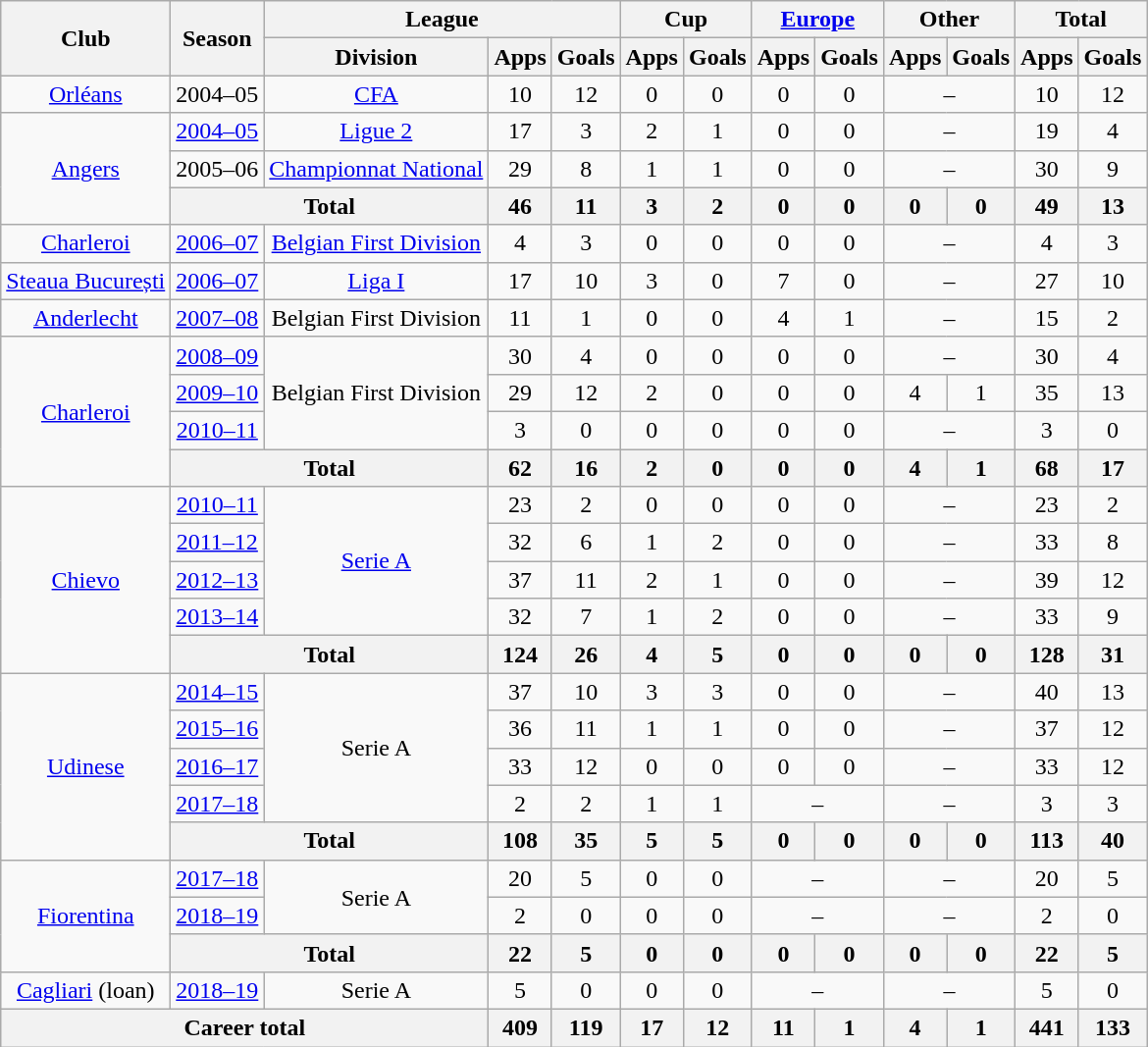<table class="wikitable" style="text-align:center">
<tr>
<th rowspan="2">Club</th>
<th rowspan="2">Season</th>
<th colspan="3">League</th>
<th colspan="2">Cup</th>
<th colspan="2"><a href='#'>Europe</a></th>
<th colspan="2">Other</th>
<th colspan="2">Total</th>
</tr>
<tr>
<th>Division</th>
<th>Apps</th>
<th>Goals</th>
<th>Apps</th>
<th>Goals</th>
<th>Apps</th>
<th>Goals</th>
<th>Apps</th>
<th>Goals</th>
<th>Apps</th>
<th>Goals</th>
</tr>
<tr>
<td><a href='#'>Orléans</a></td>
<td>2004–05</td>
<td><a href='#'>CFA</a></td>
<td>10</td>
<td>12</td>
<td>0</td>
<td>0</td>
<td>0</td>
<td>0</td>
<td colspan="2">–</td>
<td>10</td>
<td>12</td>
</tr>
<tr>
<td rowspan="3"><a href='#'>Angers</a></td>
<td><a href='#'>2004–05</a></td>
<td><a href='#'>Ligue 2</a></td>
<td>17</td>
<td>3</td>
<td>2</td>
<td>1</td>
<td>0</td>
<td>0</td>
<td colspan="2">–</td>
<td>19</td>
<td>4</td>
</tr>
<tr>
<td>2005–06</td>
<td><a href='#'>Championnat National</a></td>
<td>29</td>
<td>8</td>
<td>1</td>
<td>1</td>
<td>0</td>
<td>0</td>
<td colspan="2">–</td>
<td>30</td>
<td>9</td>
</tr>
<tr>
<th colspan="2">Total</th>
<th>46</th>
<th>11</th>
<th>3</th>
<th>2</th>
<th>0</th>
<th>0</th>
<th>0</th>
<th>0</th>
<th>49</th>
<th>13</th>
</tr>
<tr>
<td><a href='#'>Charleroi</a></td>
<td><a href='#'>2006–07</a></td>
<td><a href='#'>Belgian First Division</a></td>
<td>4</td>
<td>3</td>
<td>0</td>
<td>0</td>
<td>0</td>
<td>0</td>
<td colspan="2">–</td>
<td>4</td>
<td>3</td>
</tr>
<tr>
<td><a href='#'>Steaua București</a></td>
<td><a href='#'>2006–07</a></td>
<td><a href='#'>Liga I</a></td>
<td>17</td>
<td>10</td>
<td>3</td>
<td>0</td>
<td>7</td>
<td>0</td>
<td colspan="2">–</td>
<td>27</td>
<td>10</td>
</tr>
<tr>
<td><a href='#'>Anderlecht</a></td>
<td><a href='#'>2007–08</a></td>
<td>Belgian First Division</td>
<td>11</td>
<td>1</td>
<td>0</td>
<td>0</td>
<td>4</td>
<td>1</td>
<td colspan="2">–</td>
<td>15</td>
<td>2</td>
</tr>
<tr>
<td rowspan="4"><a href='#'>Charleroi</a></td>
<td><a href='#'>2008–09</a></td>
<td rowspan="3">Belgian First Division</td>
<td>30</td>
<td>4</td>
<td>0</td>
<td>0</td>
<td>0</td>
<td>0</td>
<td colspan="2">–</td>
<td>30</td>
<td>4</td>
</tr>
<tr>
<td><a href='#'>2009–10</a></td>
<td>29</td>
<td>12</td>
<td>2</td>
<td>0</td>
<td>0</td>
<td>0</td>
<td>4</td>
<td>1</td>
<td>35</td>
<td>13</td>
</tr>
<tr>
<td><a href='#'>2010–11</a></td>
<td>3</td>
<td>0</td>
<td>0</td>
<td>0</td>
<td>0</td>
<td>0</td>
<td colspan="2">–</td>
<td>3</td>
<td>0</td>
</tr>
<tr>
<th colspan="2">Total</th>
<th>62</th>
<th>16</th>
<th>2</th>
<th>0</th>
<th>0</th>
<th>0</th>
<th>4</th>
<th>1</th>
<th>68</th>
<th>17</th>
</tr>
<tr>
<td rowspan="5"><a href='#'>Chievo</a></td>
<td><a href='#'>2010–11</a></td>
<td rowspan="4"><a href='#'>Serie A</a></td>
<td>23</td>
<td>2</td>
<td>0</td>
<td>0</td>
<td>0</td>
<td>0</td>
<td colspan="2">–</td>
<td>23</td>
<td>2</td>
</tr>
<tr>
<td><a href='#'>2011–12</a></td>
<td>32</td>
<td>6</td>
<td>1</td>
<td>2</td>
<td>0</td>
<td>0</td>
<td colspan="2">–</td>
<td>33</td>
<td>8</td>
</tr>
<tr>
<td><a href='#'>2012–13</a></td>
<td>37</td>
<td>11</td>
<td>2</td>
<td>1</td>
<td>0</td>
<td>0</td>
<td colspan="2">–</td>
<td>39</td>
<td>12</td>
</tr>
<tr>
<td><a href='#'>2013–14</a></td>
<td>32</td>
<td>7</td>
<td>1</td>
<td>2</td>
<td>0</td>
<td>0</td>
<td colspan="2">–</td>
<td>33</td>
<td>9</td>
</tr>
<tr>
<th colspan="2">Total</th>
<th>124</th>
<th>26</th>
<th>4</th>
<th>5</th>
<th>0</th>
<th>0</th>
<th>0</th>
<th>0</th>
<th>128</th>
<th>31</th>
</tr>
<tr>
<td rowspan="5"><a href='#'>Udinese</a></td>
<td><a href='#'>2014–15</a></td>
<td rowspan="4">Serie A</td>
<td>37</td>
<td>10</td>
<td>3</td>
<td>3</td>
<td>0</td>
<td>0</td>
<td colspan="2">–</td>
<td>40</td>
<td>13</td>
</tr>
<tr>
<td><a href='#'>2015–16</a></td>
<td>36</td>
<td>11</td>
<td>1</td>
<td>1</td>
<td>0</td>
<td>0</td>
<td colspan="2">–</td>
<td>37</td>
<td>12</td>
</tr>
<tr>
<td><a href='#'>2016–17</a></td>
<td>33</td>
<td>12</td>
<td>0</td>
<td>0</td>
<td>0</td>
<td>0</td>
<td colspan="2">–</td>
<td>33</td>
<td>12</td>
</tr>
<tr>
<td><a href='#'>2017–18</a></td>
<td>2</td>
<td>2</td>
<td>1</td>
<td>1</td>
<td colspan="2">–</td>
<td colspan="2">–</td>
<td>3</td>
<td>3</td>
</tr>
<tr>
<th colspan="2">Total</th>
<th>108</th>
<th>35</th>
<th>5</th>
<th>5</th>
<th>0</th>
<th>0</th>
<th>0</th>
<th>0</th>
<th>113</th>
<th>40</th>
</tr>
<tr>
<td rowspan="3"><a href='#'>Fiorentina</a></td>
<td><a href='#'>2017–18</a></td>
<td rowspan="2">Serie A</td>
<td>20</td>
<td>5</td>
<td>0</td>
<td>0</td>
<td colspan="2">–</td>
<td colspan="2">–</td>
<td>20</td>
<td>5</td>
</tr>
<tr>
<td><a href='#'>2018–19</a></td>
<td>2</td>
<td>0</td>
<td>0</td>
<td>0</td>
<td colspan="2">–</td>
<td colspan="2">–</td>
<td>2</td>
<td>0</td>
</tr>
<tr>
<th colspan="2">Total</th>
<th>22</th>
<th>5</th>
<th>0</th>
<th>0</th>
<th>0</th>
<th>0</th>
<th>0</th>
<th>0</th>
<th>22</th>
<th>5</th>
</tr>
<tr>
<td><a href='#'>Cagliari</a> (loan)</td>
<td><a href='#'>2018–19</a></td>
<td>Serie A</td>
<td>5</td>
<td>0</td>
<td>0</td>
<td>0</td>
<td colspan="2">–</td>
<td colspan="2">–</td>
<td>5</td>
<td>0</td>
</tr>
<tr>
<th colspan="3">Career total</th>
<th>409</th>
<th>119</th>
<th>17</th>
<th>12</th>
<th>11</th>
<th>1</th>
<th>4</th>
<th>1</th>
<th>441</th>
<th>133</th>
</tr>
</table>
